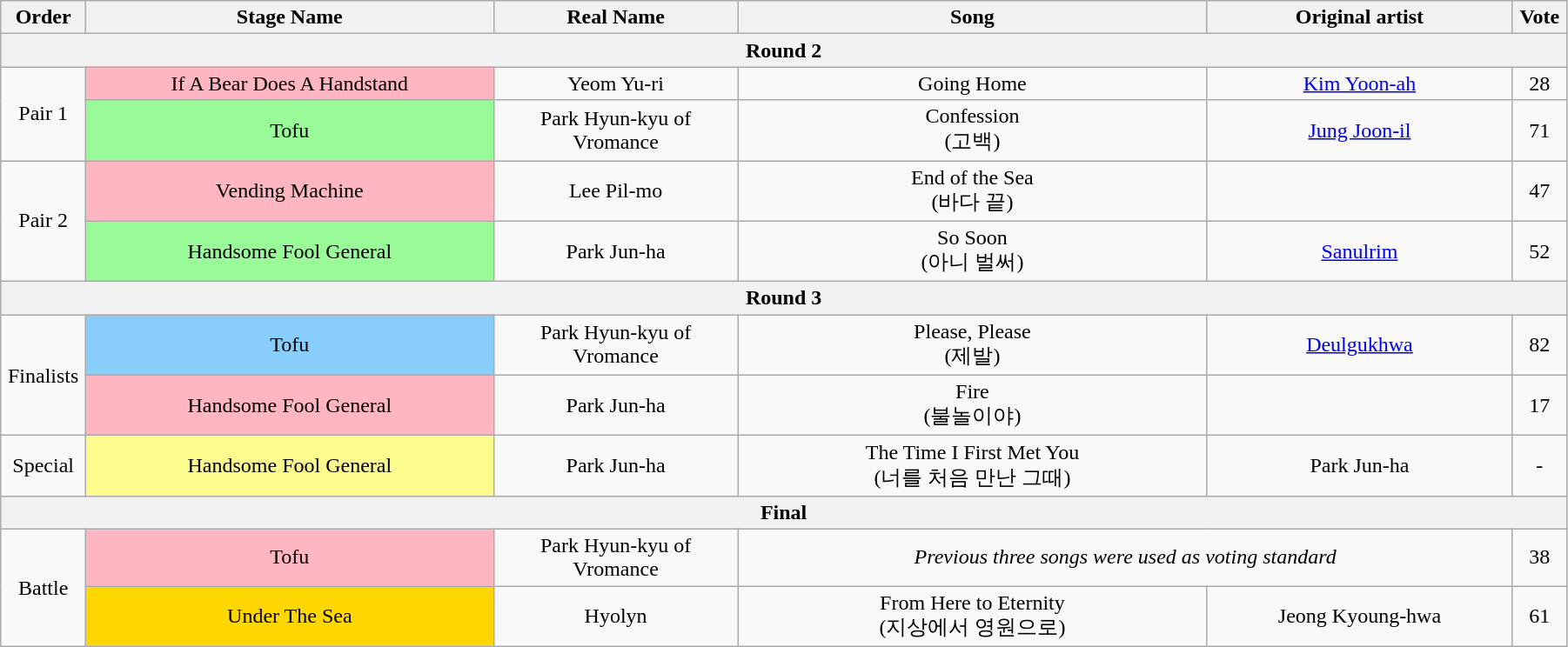<table class="wikitable" style="text-align:center; width:95%;">
<tr>
<th style="width:1%">Order</th>
<th style="width:20%;">Stage Name</th>
<th style="width:12%">Real Name</th>
<th style="width:23%;">Song</th>
<th style="width:15%;">Original artist</th>
<th style="width:1%;">Vote</th>
</tr>
<tr>
<th colspan=6>Round 2</th>
</tr>
<tr>
<td rowspan=2>Pair 1</td>
<td bgcolor="lightpink">If A Bear Does A Handstand</td>
<td>Yeom Yu-ri</td>
<td>Going Home</td>
<td><a href='#'>Kim Yoon-ah</a></td>
<td>28</td>
</tr>
<tr>
<td bgcolor="palegreen">Tofu</td>
<td>Park Hyun-kyu of Vromance</td>
<td>Confession<br>(고백)</td>
<td><a href='#'>Jung Joon-il</a></td>
<td>71</td>
</tr>
<tr>
<td rowspan=2>Pair 2</td>
<td bgcolor="lightpink">Vending Machine</td>
<td>Lee Pil-mo</td>
<td>End of the Sea<br>(바다 끝)</td>
<td></td>
<td>47</td>
</tr>
<tr>
<td bgcolor="palegreen">Handsome Fool General</td>
<td>Park Jun-ha</td>
<td>So Soon<br>(아니 벌써)</td>
<td><a href='#'>Sanulrim</a></td>
<td>52</td>
</tr>
<tr>
<th colspan=6>Round 3</th>
</tr>
<tr>
<td rowspan=2>Finalists</td>
<td bgcolor="lightskyblue">Tofu</td>
<td>Park Hyun-kyu of Vromance</td>
<td>Please, Please<br>(제발)</td>
<td><a href='#'>Deulgukhwa</a></td>
<td>82</td>
</tr>
<tr>
<td bgcolor="lightpink">Handsome Fool General</td>
<td>Park Jun-ha</td>
<td>Fire<br>(불놀이야)</td>
<td></td>
<td>17</td>
</tr>
<tr>
<td>Special</td>
<td bgcolor="#FDFC8F">Handsome Fool General</td>
<td>Park Jun-ha</td>
<td>The Time I First Met You<br>(너를 처음 만난 그때)</td>
<td>Park Jun-ha</td>
<td>-</td>
</tr>
<tr>
<th colspan=6>Final</th>
</tr>
<tr>
<td rowspan=2>Battle</td>
<td bgcolor="lightpink">Tofu</td>
<td>Park Hyun-kyu of Vromance</td>
<td colspan=2><em>Previous three songs were used as voting standard</em></td>
<td>38</td>
</tr>
<tr>
<td bgcolor="gold">Under The Sea</td>
<td>Hyolyn</td>
<td>From Here to Eternity<br>(지상에서 영원으로)</td>
<td>Jeong Kyoung-hwa</td>
<td>61</td>
</tr>
</table>
